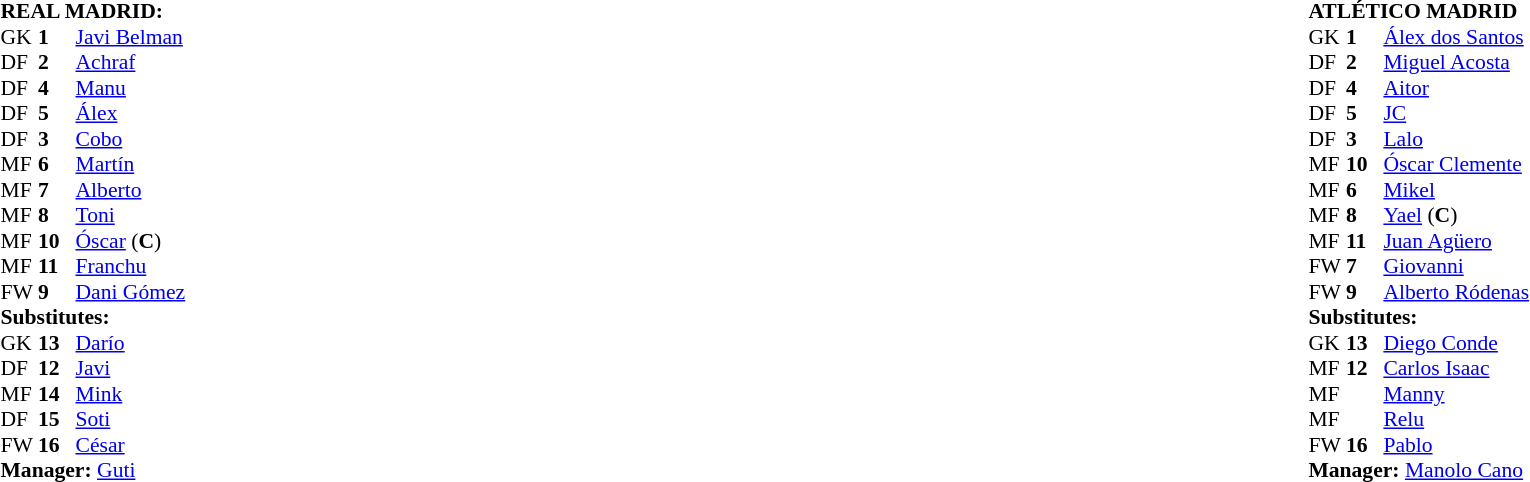<table width="100%">
<tr>
<td valign="top" width="50%"><br><table style="font-size: 90%" cellspacing="0" cellpadding="0">
<tr>
<td colspan="4"><strong>REAL MADRID:</strong></td>
</tr>
<tr>
<th width=25></th>
<th width=25></th>
</tr>
<tr>
<td>GK</td>
<td><strong> 1 </strong></td>
<td> <a href='#'>Javi Belman</a></td>
</tr>
<tr>
<td>DF</td>
<td><strong> 2 </strong></td>
<td> <a href='#'>Achraf</a></td>
</tr>
<tr>
<td>DF</td>
<td><strong> 4 </strong></td>
<td> <a href='#'>Manu</a></td>
</tr>
<tr>
<td>DF</td>
<td><strong> 5 </strong></td>
<td> <a href='#'>Álex</a></td>
</tr>
<tr>
<td>DF</td>
<td><strong> 3 </strong></td>
<td> <a href='#'>Cobo</a></td>
<td></td>
</tr>
<tr>
<td>MF</td>
<td><strong> 6 </strong></td>
<td> <a href='#'>Martín</a></td>
<td></td>
</tr>
<tr>
<td>MF</td>
<td><strong> 7 </strong></td>
<td> <a href='#'>Alberto</a></td>
</tr>
<tr>
<td>MF</td>
<td><strong> 8 </strong></td>
<td> <a href='#'>Toni</a></td>
<td></td>
</tr>
<tr>
<td>MF</td>
<td><strong> 10 </strong></td>
<td> <a href='#'>Óscar</a> (<strong>C</strong>)</td>
</tr>
<tr>
<td>MF</td>
<td><strong> 11 </strong></td>
<td> <a href='#'>Franchu</a></td>
<td></td>
</tr>
<tr>
<td>FW</td>
<td><strong> 9 </strong></td>
<td> <a href='#'>Dani Gómez</a></td>
</tr>
<tr>
<td colspan=3><strong>Substitutes:</strong></td>
</tr>
<tr>
<td>GK</td>
<td><strong> 13 </strong></td>
<td> <a href='#'>Darío</a></td>
</tr>
<tr>
<td>DF</td>
<td><strong> 12 </strong></td>
<td> <a href='#'>Javi</a></td>
<td></td>
</tr>
<tr>
<td>MF</td>
<td><strong> 14 </strong></td>
<td> <a href='#'>Mink</a></td>
<td></td>
</tr>
<tr>
<td>DF</td>
<td><strong> 15 </strong></td>
<td> <a href='#'>Soti</a></td>
<td></td>
</tr>
<tr>
<td>FW</td>
<td><strong> 16 </strong></td>
<td> <a href='#'>César</a></td>
<td></td>
</tr>
<tr>
<td colspan=3><strong>Manager:</strong> <a href='#'>Guti</a></td>
</tr>
<tr>
<td colspan=4></td>
</tr>
</table>
</td>
<td valign="top"></td>
<td valign="top" width="50%"><br><table style="font-size: 90%" cellspacing="0" cellpadding="0" align=center>
<tr>
<td colspan="4"><strong>ATLÉTICO MADRID</strong></td>
</tr>
<tr>
<th width=25></th>
<th width=25></th>
</tr>
<tr>
<td>GK</td>
<td><strong> 1  </strong></td>
<td> <a href='#'>Álex dos Santos</a></td>
</tr>
<tr>
<td>DF</td>
<td><strong> 2  </strong></td>
<td> <a href='#'>Miguel Acosta</a></td>
<td></td>
</tr>
<tr>
<td>DF</td>
<td><strong> 4  </strong></td>
<td> <a href='#'>Aitor</a></td>
</tr>
<tr>
<td>DF</td>
<td><strong> 5   </strong></td>
<td> <a href='#'>JC</a></td>
</tr>
<tr>
<td>DF</td>
<td><strong> 3  </strong></td>
<td> <a href='#'>Lalo</a></td>
</tr>
<tr>
<td>MF</td>
<td><strong> 10  </strong></td>
<td> <a href='#'>Óscar Clemente</a></td>
<td></td>
</tr>
<tr>
<td>MF</td>
<td><strong> 6  </strong></td>
<td> <a href='#'>Mikel</a></td>
</tr>
<tr>
<td>MF</td>
<td><strong> 8  </strong></td>
<td> <a href='#'>Yael</a> (<strong>C</strong>)</td>
<td></td>
</tr>
<tr>
<td>MF</td>
<td><strong> 11  </strong></td>
<td> <a href='#'>Juan Agüero</a></td>
</tr>
<tr>
<td>FW</td>
<td><strong> 7  </strong></td>
<td> <a href='#'>Giovanni</a></td>
</tr>
<tr>
<td>FW</td>
<td><strong> 9  </strong></td>
<td> <a href='#'>Alberto Ródenas</a></td>
<td></td>
</tr>
<tr>
<td colspan=3><strong>Substitutes:</strong></td>
</tr>
<tr>
<td>GK</td>
<td><strong> 13  </strong></td>
<td> <a href='#'>Diego Conde</a></td>
</tr>
<tr>
<td>MF</td>
<td><strong> 12  </strong></td>
<td> <a href='#'>Carlos Isaac</a></td>
<td></td>
</tr>
<tr>
<td>MF</td>
<td><strong>  </strong></td>
<td> <a href='#'>Manny</a></td>
<td></td>
<td></td>
</tr>
<tr>
<td>MF</td>
<td><strong>   </strong></td>
<td> <a href='#'>Relu</a></td>
<td></td>
</tr>
<tr>
<td>FW</td>
<td><strong> 16   </strong></td>
<td> <a href='#'>Pablo</a></td>
<td></td>
</tr>
<tr>
<td colspan=3><strong>Manager:</strong> <a href='#'>Manolo Cano</a></td>
</tr>
<tr>
<td colspan=4></td>
</tr>
</table>
</td>
</tr>
</table>
